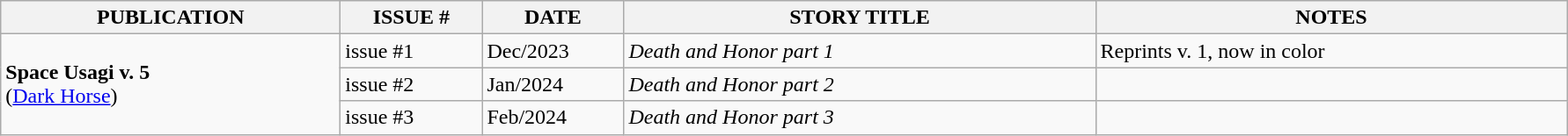<table class="wikitable">
<tr>
<th width="250"><strong>PUBLICATION</strong></th>
<th width="100"><strong>ISSUE #</strong></th>
<th width="100"><strong>DATE</strong></th>
<th width="350"><strong>STORY TITLE</strong></th>
<th width="350"><strong>NOTES</strong></th>
</tr>
<tr>
<td rowspan=3><strong>Space Usagi v. 5</strong><br>(<a href='#'>Dark Horse</a>)</td>
<td>issue #1</td>
<td>Dec/2023</td>
<td><em>Death and Honor part 1</em></td>
<td>Reprints v. 1, now in color</td>
</tr>
<tr>
<td>issue #2</td>
<td>Jan/2024</td>
<td><em>Death and Honor part 2</em></td>
<td></td>
</tr>
<tr>
<td>issue #3</td>
<td>Feb/2024</td>
<td><em>Death and Honor part 3</em></td>
<td></td>
</tr>
</table>
